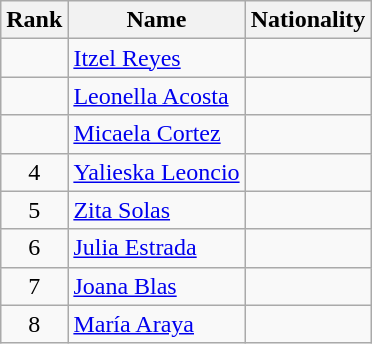<table class="wikitable sortable" style="text-align:center">
<tr>
<th>Rank</th>
<th>Name</th>
<th>Nationality</th>
</tr>
<tr>
<td></td>
<td align=left><a href='#'>Itzel Reyes</a></td>
<td align=left></td>
</tr>
<tr>
<td></td>
<td align=left><a href='#'>Leonella Acosta</a></td>
<td align=left></td>
</tr>
<tr>
<td></td>
<td align=left><a href='#'>Micaela Cortez</a></td>
<td align=left></td>
</tr>
<tr>
<td>4</td>
<td align=left><a href='#'>Yalieska Leoncio</a></td>
<td align=left></td>
</tr>
<tr>
<td>5</td>
<td align=left><a href='#'>Zita Solas</a></td>
<td align=left></td>
</tr>
<tr>
<td>6</td>
<td align=left><a href='#'>Julia Estrada</a></td>
<td align=left></td>
</tr>
<tr>
<td>7</td>
<td align=left><a href='#'>Joana Blas</a></td>
<td align=left></td>
</tr>
<tr>
<td>8</td>
<td align=left><a href='#'>María Araya</a></td>
<td align=left></td>
</tr>
</table>
